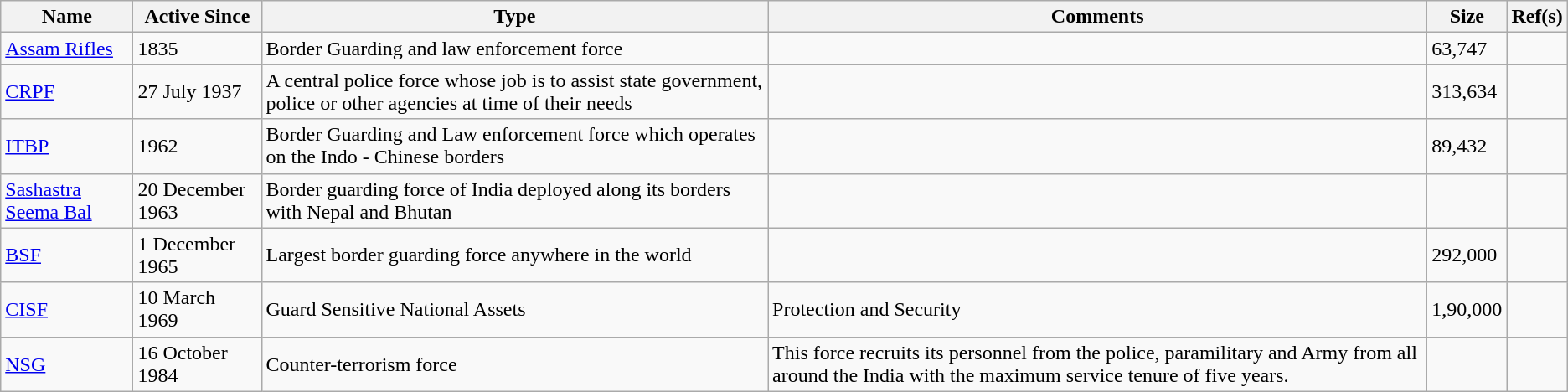<table class="wikitable plainrowheaders">
<tr>
<th scope="col">Name</th>
<th scope="col">Active Since</th>
<th scope="col">Type</th>
<th scope="col">Comments</th>
<th scope="col">Size</th>
<th scope="col">Ref(s)</th>
</tr>
<tr>
<td><a href='#'>Assam Rifles</a></td>
<td>1835</td>
<td>Border Guarding and law enforcement force</td>
<td></td>
<td>63,747</td>
<td></td>
</tr>
<tr>
<td><a href='#'>CRPF</a></td>
<td>27 July 1937</td>
<td>A central police force whose job is to assist state government, police or other agencies at time of their needs</td>
<td></td>
<td>313,634</td>
<td></td>
</tr>
<tr>
<td><a href='#'>ITBP</a></td>
<td>1962</td>
<td>Border Guarding and Law enforcement force which operates on the Indo - Chinese borders</td>
<td></td>
<td>89,432</td>
<td></td>
</tr>
<tr>
<td><a href='#'>Sashastra Seema Bal</a></td>
<td>20 December 1963</td>
<td>Border guarding force of India deployed along its borders with Nepal and Bhutan</td>
<td></td>
<td></td>
</tr>
<tr>
<td><a href='#'>BSF</a></td>
<td>1 December 1965</td>
<td>Largest border guarding force anywhere in the world</td>
<td></td>
<td>292,000</td>
<td></td>
</tr>
<tr>
<td><a href='#'>CISF</a></td>
<td>10 March 1969</td>
<td>Guard Sensitive National Assets</td>
<td>Protection and Security</td>
<td>1,90,000</td>
<td></td>
</tr>
<tr>
<td><a href='#'>NSG</a></td>
<td>16 October 1984</td>
<td>Counter-terrorism force</td>
<td>This force recruits its personnel from the police, paramilitary and Army from all around the India with the maximum service tenure of five years.</td>
<td></td>
</tr>
</table>
